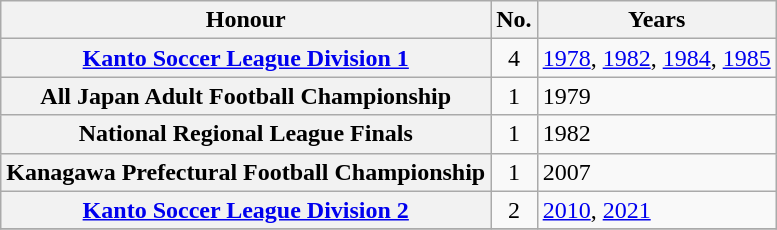<table class="wikitable plainrowheaders">
<tr>
<th scope=col>Honour</th>
<th scope=col>No.</th>
<th scope=col>Years</th>
</tr>
<tr>
<th scope=row><a href='#'>Kanto Soccer League Division 1</a></th>
<td align="center">4</td>
<td><a href='#'>1978</a>, <a href='#'>1982</a>, <a href='#'>1984</a>, <a href='#'>1985</a></td>
</tr>
<tr>
<th scope=row>All Japan Adult Football Championship</th>
<td align="center">1</td>
<td>1979</td>
</tr>
<tr>
<th scope=row>National Regional League Finals</th>
<td align="center">1</td>
<td>1982</td>
</tr>
<tr>
<th scope=row>Kanagawa Prefectural Football Championship</th>
<td align="center">1</td>
<td>2007</td>
</tr>
<tr>
<th scope=row><a href='#'>Kanto Soccer League Division 2</a></th>
<td align="center">2</td>
<td><a href='#'>2010</a>, <a href='#'>2021</a></td>
</tr>
<tr>
</tr>
</table>
